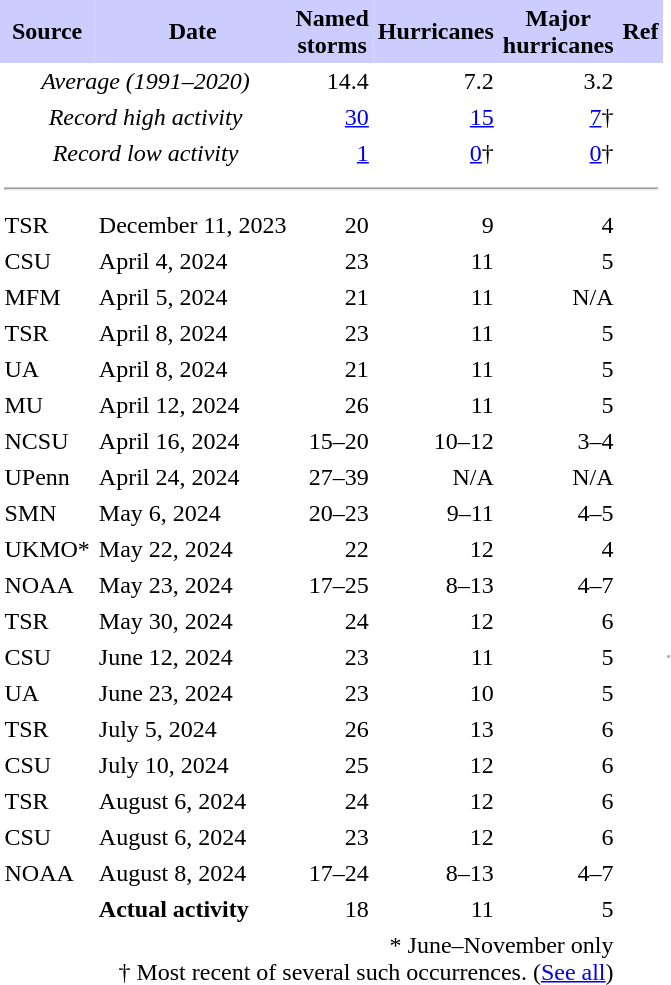<table class="toccolours" cellspacing=0 cellpadding=3 style="float:right; margin-left:1em; text-align:right; clear: right;">
<tr style="background:#ccccff">
<td align="center"><strong>Source</strong></td>
<td align="center"><strong>Date</strong></td>
<td align="center"><strong><span>Named<br>storms</span></strong></td>
<td align="center"><strong><span>Hurricanes</span></strong></td>
<td align="center"><strong><span>Major<br>hurricanes</span></strong></td>
<td align="center"><strong><span>Ref</span></strong></td>
</tr>
<tr>
<td align="center" colspan="2"><em>Average <span>(1991–2020)</span></em></td>
<td>14.4</td>
<td>7.2</td>
<td>3.2</td>
<td></td>
</tr>
<tr>
<td align="center" colspan="2"><em>Record high activity</em></td>
<td><a href='#'>30</a></td>
<td><a href='#'>15</a></td>
<td><a href='#'>7</a>†</td>
<td></td>
<td></td>
</tr>
<tr>
<td align="center" colspan="2"><em>Record low activity</em></td>
<td><a href='#'>1</a></td>
<td><a href='#'>0</a>†</td>
<td><a href='#'>0</a>†</td>
<td></td>
</tr>
<tr>
<td colspan="6" style="text-align:center;"><hr></td>
<td></td>
</tr>
<tr>
<td align="left">TSR</td>
<td align="left">December 11, 2023</td>
<td>20</td>
<td>9</td>
<td>4</td>
<td></td>
</tr>
<tr>
<td align="left">CSU</td>
<td align="left">April 4, 2024</td>
<td>23</td>
<td>11</td>
<td>5</td>
<td></td>
</tr>
<tr>
<td align="left">MFM</td>
<td align="left">April 5, 2024</td>
<td>21</td>
<td>11</td>
<td>N/A</td>
<td></td>
</tr>
<tr>
<td align="left">TSR</td>
<td align="left">April 8, 2024</td>
<td>23</td>
<td>11</td>
<td>5</td>
<td></td>
</tr>
<tr>
<td align="left">UA</td>
<td align="left">April 8, 2024</td>
<td>21</td>
<td>11</td>
<td>5</td>
<td></td>
</tr>
<tr>
<td align="left">MU</td>
<td align="left">April 12, 2024</td>
<td>26</td>
<td>11</td>
<td>5</td>
<td></td>
</tr>
<tr>
<td align="left">NCSU</td>
<td align="left">April 16, 2024</td>
<td>15–20</td>
<td>10–12</td>
<td>3–4</td>
<td></td>
</tr>
<tr>
<td align="left">UPenn</td>
<td align="left">April 24, 2024</td>
<td>27–39</td>
<td>N/A</td>
<td>N/A</td>
<td></td>
</tr>
<tr>
<td align="left">SMN</td>
<td align="left">May 6, 2024</td>
<td>20–23</td>
<td>9–11</td>
<td>4–5</td>
<td></td>
</tr>
<tr>
<td align="left">UKMO*</td>
<td align="left">May 22, 2024</td>
<td>22</td>
<td>12</td>
<td>4</td>
<td></td>
</tr>
<tr>
<td align="left">NOAA</td>
<td align="left">May 23, 2024</td>
<td>17–25</td>
<td>8–13</td>
<td>4–7</td>
<td></td>
</tr>
<tr>
<td align="left">TSR</td>
<td align="left">May 30, 2024</td>
<td>24</td>
<td>12</td>
<td>6</td>
<td></td>
</tr>
<tr>
<td align="left">CSU</td>
<td align="left">June 12, 2024</td>
<td>23</td>
<td>11</td>
<td>5</td>
<td></td>
<td colspan="6" style="text-align:center;"><hr></td>
</tr>
<tr>
</tr>
<tr>
<td align="left">UA</td>
<td align="left">June 23, 2024</td>
<td>23</td>
<td>10</td>
<td>5</td>
<td></td>
</tr>
<tr>
<td align="left">TSR</td>
<td align="left">July 5, 2024</td>
<td>26</td>
<td>13</td>
<td>6</td>
<td></td>
</tr>
<tr>
<td align="left">CSU</td>
<td align="left">July 10, 2024</td>
<td>25</td>
<td>12</td>
<td>6</td>
<td></td>
</tr>
<tr>
<td align="left">TSR</td>
<td align="left">August 6, 2024</td>
<td>24</td>
<td>12</td>
<td>6</td>
<td></td>
</tr>
<tr>
<td align="left">CSU</td>
<td align="left">August 6, 2024</td>
<td>23</td>
<td>12</td>
<td>6</td>
<td></td>
</tr>
<tr>
<td align="left">NOAA</td>
<td align="left">August 8, 2024</td>
<td>17–24</td>
<td>8–13</td>
<td>4–7</td>
<td></td>
</tr>
<tr>
<td></td>
<td align="left"><strong>Actual activity</strong></td>
<td>18</td>
<td>11</td>
<td>5</td>
<td></td>
</tr>
<tr>
<td colspan="5">* June–November only<br>† Most recent of several such occurrences. (<a href='#'>See all</a>)</td>
<td></td>
</tr>
</table>
